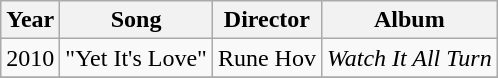<table class="wikitable">
<tr>
<th>Year</th>
<th>Song</th>
<th>Director</th>
<th>Album</th>
</tr>
<tr>
<td>2010</td>
<td>"Yet It's Love"</td>
<td>Rune Hov</td>
<td><em>Watch It All Turn</em></td>
</tr>
<tr>
</tr>
</table>
